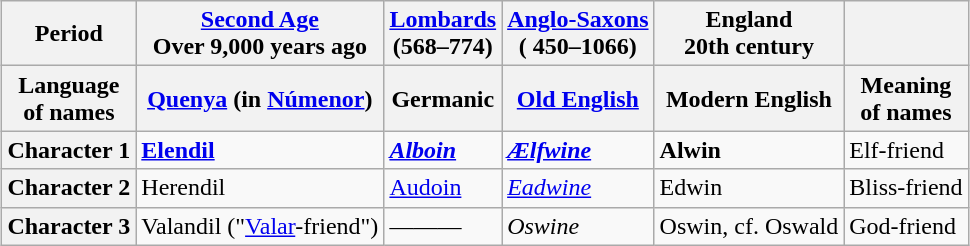<table class="wikitable" style="margin: 1em auto;">
<tr>
<th>Period</th>
<th><a href='#'>Second Age</a><br>Over 9,000 years ago</th>
<th><a href='#'>Lombards</a><br>(568–774)</th>
<th><a href='#'>Anglo-Saxons</a><br>( 450–1066)</th>
<th>England<br>20th century</th>
<th></th>
</tr>
<tr>
<th>Language<br>of names</th>
<th><a href='#'>Quenya</a> (in <a href='#'>Númenor</a>)</th>
<th>Germanic</th>
<th><a href='#'>Old English</a></th>
<th>Modern English</th>
<th>Meaning<br>of names</th>
</tr>
<tr>
<th>Character 1</th>
<td><strong><a href='#'>Elendil</a></strong></td>
<td><strong><em><a href='#'>Alboin</a></em></strong></td>
<td><strong><em><a href='#'>Ælfwine</a></em></strong></td>
<td><strong>Alwin</strong></td>
<td>Elf-friend</td>
</tr>
<tr>
<th>Character 2</th>
<td>Herendil</td>
<td><a href='#'>Audoin</a></td>
<td><em><a href='#'>Eadwine</a></em></td>
<td>Edwin</td>
<td>Bliss-friend</td>
</tr>
<tr>
<th>Character 3</th>
<td>Valandil ("<a href='#'>Valar</a>-friend")</td>
<td>———</td>
<td><em>Oswine</em></td>
<td>Oswin, cf. Oswald</td>
<td>God-friend</td>
</tr>
</table>
